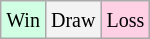<table class="wikitable">
<tr>
<td style="background-color: #d0ffe3;"><small>Win</small></td>
<td style="background-color: #f3f3f3;"><small>Draw</small></td>
<td style="background-color: #ffd0e3;"><small>Loss</small></td>
</tr>
</table>
